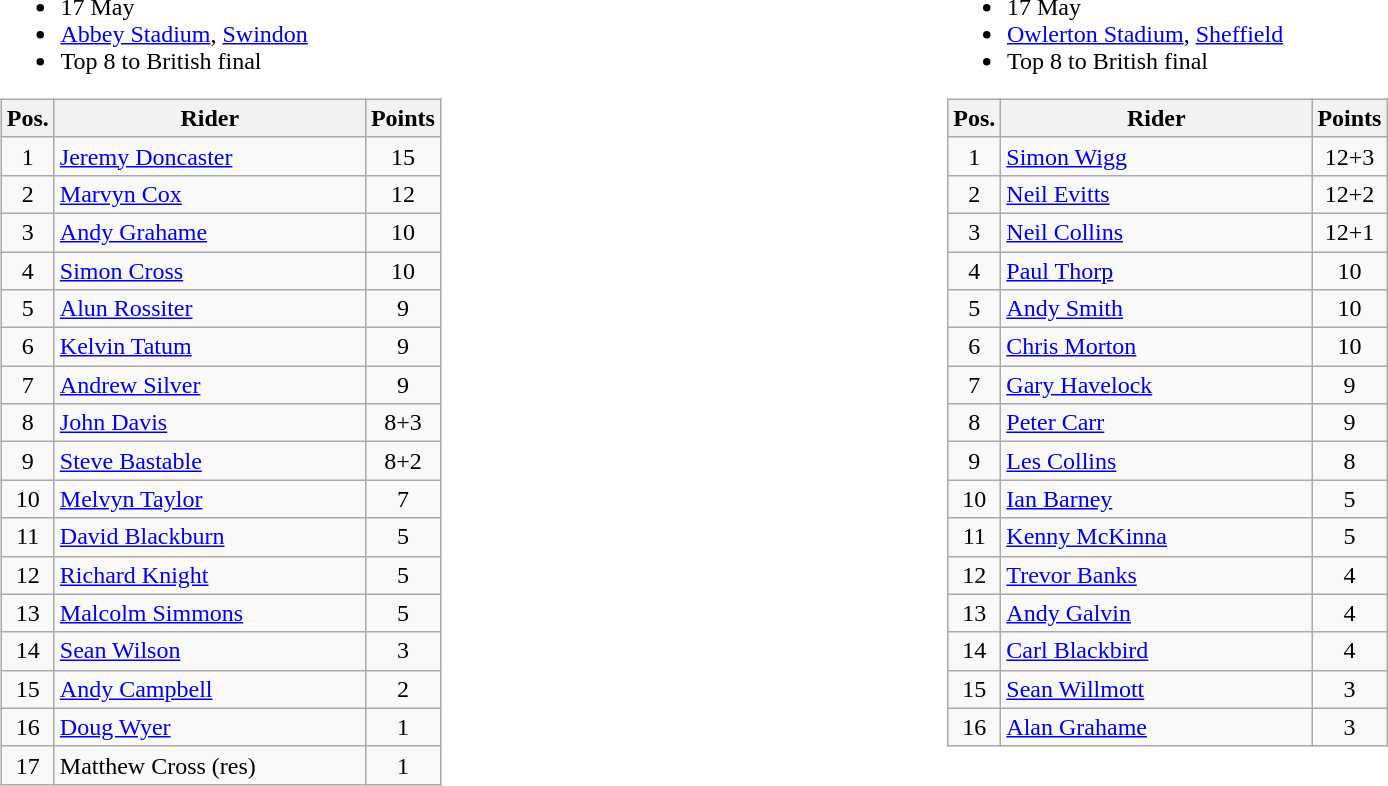<table width=100%>
<tr>
<td width=50% valign=top><br><ul><li>17 May</li><li> <a href='#'>Abbey Stadium</a>, <a href='#'>Swindon</a></li><li>Top 8 to British final</li></ul><table class="wikitable" style="text-align:center;">
<tr>
<th width=25px>Pos.</th>
<th width=200px>Rider</th>
<th width=40px>Points</th>
</tr>
<tr>
<td>1</td>
<td align=left><a href='#'>Jeremy Doncaster</a></td>
<td>15</td>
</tr>
<tr>
<td>2</td>
<td align=left><a href='#'>Marvyn Cox</a></td>
<td>12</td>
</tr>
<tr>
<td>3</td>
<td align=left><a href='#'>Andy Grahame</a></td>
<td>10</td>
</tr>
<tr>
<td>4</td>
<td align=left><a href='#'>Simon Cross</a></td>
<td>10</td>
</tr>
<tr>
<td>5</td>
<td align=left><a href='#'>Alun Rossiter</a></td>
<td>9</td>
</tr>
<tr>
<td>6</td>
<td align=left><a href='#'>Kelvin Tatum</a></td>
<td>9</td>
</tr>
<tr>
<td>7</td>
<td align=left><a href='#'>Andrew Silver</a></td>
<td>9</td>
</tr>
<tr>
<td>8</td>
<td align=left><a href='#'>John Davis</a></td>
<td>8+3</td>
</tr>
<tr>
<td>9</td>
<td align=left><a href='#'>Steve Bastable</a></td>
<td>8+2</td>
</tr>
<tr>
<td>10</td>
<td align=left><a href='#'>Melvyn Taylor</a></td>
<td>7</td>
</tr>
<tr>
<td>11</td>
<td align=left><a href='#'>David Blackburn</a></td>
<td>5</td>
</tr>
<tr>
<td>12</td>
<td align=left><a href='#'>Richard Knight</a></td>
<td>5</td>
</tr>
<tr>
<td>13</td>
<td align=left><a href='#'>Malcolm Simmons</a></td>
<td>5</td>
</tr>
<tr>
<td>14</td>
<td align=left><a href='#'>Sean Wilson</a></td>
<td>3</td>
</tr>
<tr>
<td>15</td>
<td align=left><a href='#'>Andy Campbell</a></td>
<td>2</td>
</tr>
<tr>
<td>16</td>
<td align=left><a href='#'>Doug Wyer</a></td>
<td>1</td>
</tr>
<tr>
<td>17</td>
<td align=left>Matthew Cross (res)</td>
<td>1</td>
</tr>
</table>
</td>
<td width=50% valign=top><br><ul><li>17 May</li><li> <a href='#'>Owlerton Stadium</a>, <a href='#'>Sheffield</a></li><li>Top 8 to British final</li></ul><table class="wikitable" style="text-align:center;">
<tr>
<th width=25px>Pos.</th>
<th width=200px>Rider</th>
<th width=40px>Points</th>
</tr>
<tr>
<td>1</td>
<td align=left><a href='#'>Simon Wigg</a></td>
<td>12+3</td>
</tr>
<tr>
<td>2</td>
<td align=left><a href='#'>Neil Evitts</a></td>
<td>12+2</td>
</tr>
<tr>
<td>3</td>
<td align=left><a href='#'>Neil Collins</a></td>
<td>12+1</td>
</tr>
<tr>
<td>4</td>
<td align=left><a href='#'>Paul Thorp</a></td>
<td>10</td>
</tr>
<tr>
<td>5</td>
<td align=left><a href='#'>Andy Smith</a></td>
<td>10</td>
</tr>
<tr>
<td>6</td>
<td align=left><a href='#'>Chris Morton</a></td>
<td>10</td>
</tr>
<tr>
<td>7</td>
<td align=left><a href='#'>Gary Havelock</a></td>
<td>9</td>
</tr>
<tr>
<td>8</td>
<td align=left><a href='#'>Peter Carr</a></td>
<td>9</td>
</tr>
<tr>
<td>9</td>
<td align=left><a href='#'>Les Collins</a></td>
<td>8</td>
</tr>
<tr>
<td>10</td>
<td align=left><a href='#'>Ian Barney</a></td>
<td>5</td>
</tr>
<tr>
<td>11</td>
<td align=left><a href='#'>Kenny McKinna</a></td>
<td>5</td>
</tr>
<tr>
<td>12</td>
<td align=left><a href='#'>Trevor Banks</a></td>
<td>4</td>
</tr>
<tr>
<td>13</td>
<td align=left><a href='#'>Andy Galvin</a></td>
<td>4</td>
</tr>
<tr>
<td>14</td>
<td align=left><a href='#'>Carl Blackbird</a></td>
<td>4</td>
</tr>
<tr>
<td>15</td>
<td align=left><a href='#'>Sean Willmott</a></td>
<td>3</td>
</tr>
<tr>
<td>16</td>
<td align=left><a href='#'>Alan Grahame</a></td>
<td>3</td>
</tr>
</table>
</td>
</tr>
</table>
